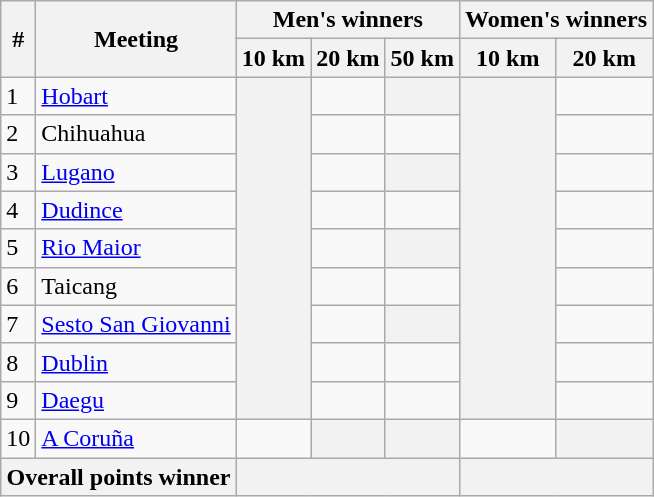<table class="wikitable" style=text-align:center;">
<tr>
<th rowspan=2>#</th>
<th rowspan=2><strong>Meeting</strong></th>
<th colspan=3>Men's winners</th>
<th colspan=2>Women's winners</th>
</tr>
<tr>
<th>10 km</th>
<th>20 km</th>
<th>50 km</th>
<th>10 km</th>
<th>20 km</th>
</tr>
<tr align=left>
<td>1</td>
<td align=left><a href='#'>Hobart</a></td>
<th rowspan=9></th>
<td></td>
<th></th>
<th rowspan=9></th>
<td></td>
</tr>
<tr align=left>
<td>2</td>
<td align=left>Chihuahua</td>
<td></td>
<td></td>
<td></td>
</tr>
<tr align=left>
<td>3</td>
<td align=left><a href='#'>Lugano</a></td>
<td></td>
<th></th>
<td></td>
</tr>
<tr align=left>
<td>4</td>
<td align=left><a href='#'>Dudince</a></td>
<td></td>
<td></td>
<td></td>
</tr>
<tr align=left>
<td>5</td>
<td align=left><a href='#'>Rio Maior</a></td>
<td></td>
<th></th>
<td></td>
</tr>
<tr align=left>
<td>6</td>
<td align=left>Taicang</td>
<td></td>
<td></td>
<td></td>
</tr>
<tr align=left>
<td>7</td>
<td align=left><a href='#'>Sesto San Giovanni</a></td>
<td></td>
<th></th>
<td></td>
</tr>
<tr align=left>
<td>8</td>
<td align=left><a href='#'>Dublin</a></td>
<td></td>
<td></td>
<td></td>
</tr>
<tr align=left>
<td>9</td>
<td align=left><a href='#'>Daegu</a></td>
<td></td>
<td></td>
<td></td>
</tr>
<tr align=left>
<td>10</td>
<td align=left><a href='#'>A Coruña</a></td>
<td></td>
<th></th>
<th></th>
<td></td>
<th></th>
</tr>
<tr>
<th colspan=2>Overall points winner</th>
<th colspan=3></th>
<th colspan=2></th>
</tr>
</table>
